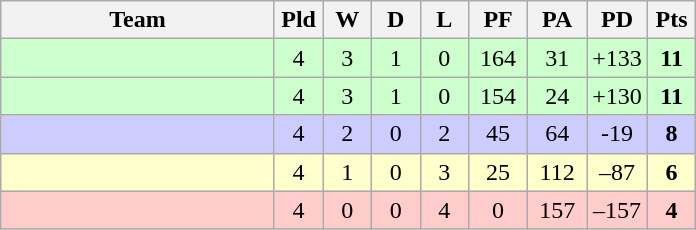<table class="wikitable" style="text-align:center;">
<tr>
<th width=175>Team</th>
<th width=25 abbr="Played">Pld</th>
<th width=25 abbr="Won">W</th>
<th width=25 abbr="Drawn">D</th>
<th width=25 abbr="Lost">L</th>
<th width=32 abbr="Points for">PF</th>
<th width=32 abbr="Points against">PA</th>
<th width=32 abbr="Points difference">PD</th>
<th width=25 abbr="Points">Pts</th>
</tr>
<tr bgcolor=ccffcc>
<td align=left></td>
<td>4</td>
<td>3</td>
<td>1</td>
<td>0</td>
<td>164</td>
<td>31</td>
<td>+133</td>
<td><strong>11</strong></td>
</tr>
<tr bgcolor=ccffcc>
<td align=left></td>
<td>4</td>
<td>3</td>
<td>1</td>
<td>0</td>
<td>154</td>
<td>24</td>
<td>+130</td>
<td><strong>11</strong></td>
</tr>
<tr bgcolor=ccccff>
<td align=left></td>
<td>4</td>
<td>2</td>
<td>0</td>
<td>2</td>
<td>45</td>
<td>64</td>
<td>-19</td>
<td><strong>8</strong></td>
</tr>
<tr bgcolor=ffffcc>
<td align=left></td>
<td>4</td>
<td>1</td>
<td>0</td>
<td>3</td>
<td>25</td>
<td>112</td>
<td>–87</td>
<td><strong>6</strong></td>
</tr>
<tr bgcolor=ffcccc>
<td align=left></td>
<td>4</td>
<td>0</td>
<td>0</td>
<td>4</td>
<td>0</td>
<td>157</td>
<td>–157</td>
<td><strong>4</strong></td>
</tr>
</table>
